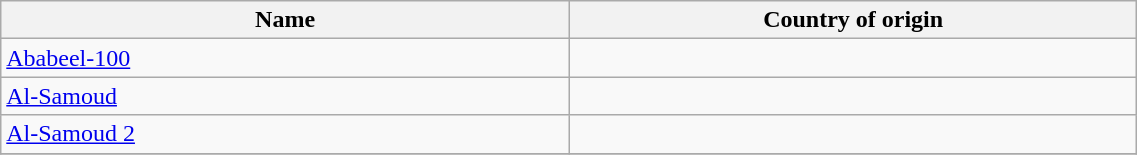<table class="wikitable" border="0" width="60%">
<tr>
<th width="5%">Name</th>
<th width="5%">Country of origin</th>
</tr>
<tr>
<td><a href='#'>Ababeel-100</a></td>
<td></td>
</tr>
<tr>
<td><a href='#'>Al-Samoud</a></td>
<td></td>
</tr>
<tr>
<td><a href='#'>Al-Samoud 2</a></td>
<td></td>
</tr>
<tr>
</tr>
</table>
